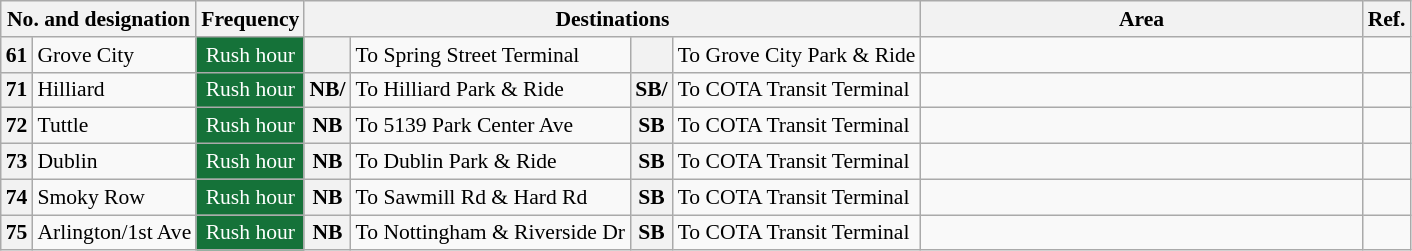<table class="wikitable" style="font-size: 90%;"|>
<tr>
<th colspan=2>No. and designation</th>
<th>Frequency</th>
<th colspan=4>Destinations</th>
<th>Area</th>
<th>Ref.</th>
</tr>
<tr>
<th style="text-align:center;">61</th>
<td>Grove City</td>
<td style="background:#157239; color:white; text-align:center;">Rush hour</td>
<th></th>
<td>To Spring Street Terminal</td>
<th></th>
<td>To Grove City Park & Ride</td>
<td style="width: 20em;"></td>
<td></td>
</tr>
<tr>
<th style="text-align:center;">71</th>
<td>Hilliard</td>
<td style="background:#157239; color:white; text-align:center;">Rush hour</td>
<th>NB/</th>
<td>To Hilliard Park & Ride</td>
<th>SB/</th>
<td>To COTA Transit Terminal</td>
<td></td>
<td></td>
</tr>
<tr>
<th style="text-align:center;">72</th>
<td>Tuttle</td>
<td style="background:#157239; color:white; text-align:center;">Rush hour</td>
<th>NB</th>
<td>To 5139 Park Center Ave</td>
<th>SB</th>
<td>To COTA Transit Terminal</td>
<td></td>
<td></td>
</tr>
<tr>
<th style="text-align:center;">73</th>
<td>Dublin</td>
<td style="background:#157239; color:white; text-align:center;">Rush hour</td>
<th>NB</th>
<td>To Dublin Park & Ride</td>
<th>SB</th>
<td>To COTA Transit Terminal</td>
<td></td>
<td></td>
</tr>
<tr>
<th style="text-align:center;">74</th>
<td>Smoky Row</td>
<td style="background:#157239; color:white; text-align:center;">Rush hour</td>
<th>NB</th>
<td>To Sawmill Rd & Hard Rd</td>
<th>SB</th>
<td>To COTA Transit Terminal</td>
<td></td>
<td></td>
</tr>
<tr>
<th style="text-align:center;">75</th>
<td>Arlington/1st Ave</td>
<td style="background:#157239; color:white; text-align:center;">Rush hour</td>
<th>NB</th>
<td>To Nottingham & Riverside Dr</td>
<th>SB</th>
<td>To COTA Transit Terminal</td>
<td></td>
<td></td>
</tr>
</table>
